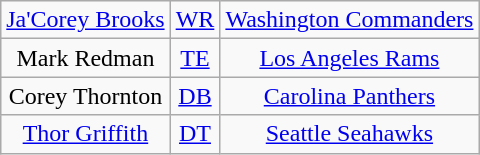<table class="wikitable" style="text-align:center">
<tr>
<td><a href='#'>Ja'Corey Brooks</a></td>
<td><a href='#'>WR</a></td>
<td><a href='#'>Washington Commanders</a></td>
</tr>
<tr>
<td>Mark Redman</td>
<td><a href='#'>TE</a></td>
<td><a href='#'>Los Angeles Rams</a></td>
</tr>
<tr>
<td>Corey Thornton</td>
<td><a href='#'>DB</a></td>
<td><a href='#'>Carolina Panthers</a></td>
</tr>
<tr>
<td><a href='#'>Thor Griffith</a></td>
<td><a href='#'>DT</a></td>
<td><a href='#'>Seattle Seahawks</a></td>
</tr>
</table>
